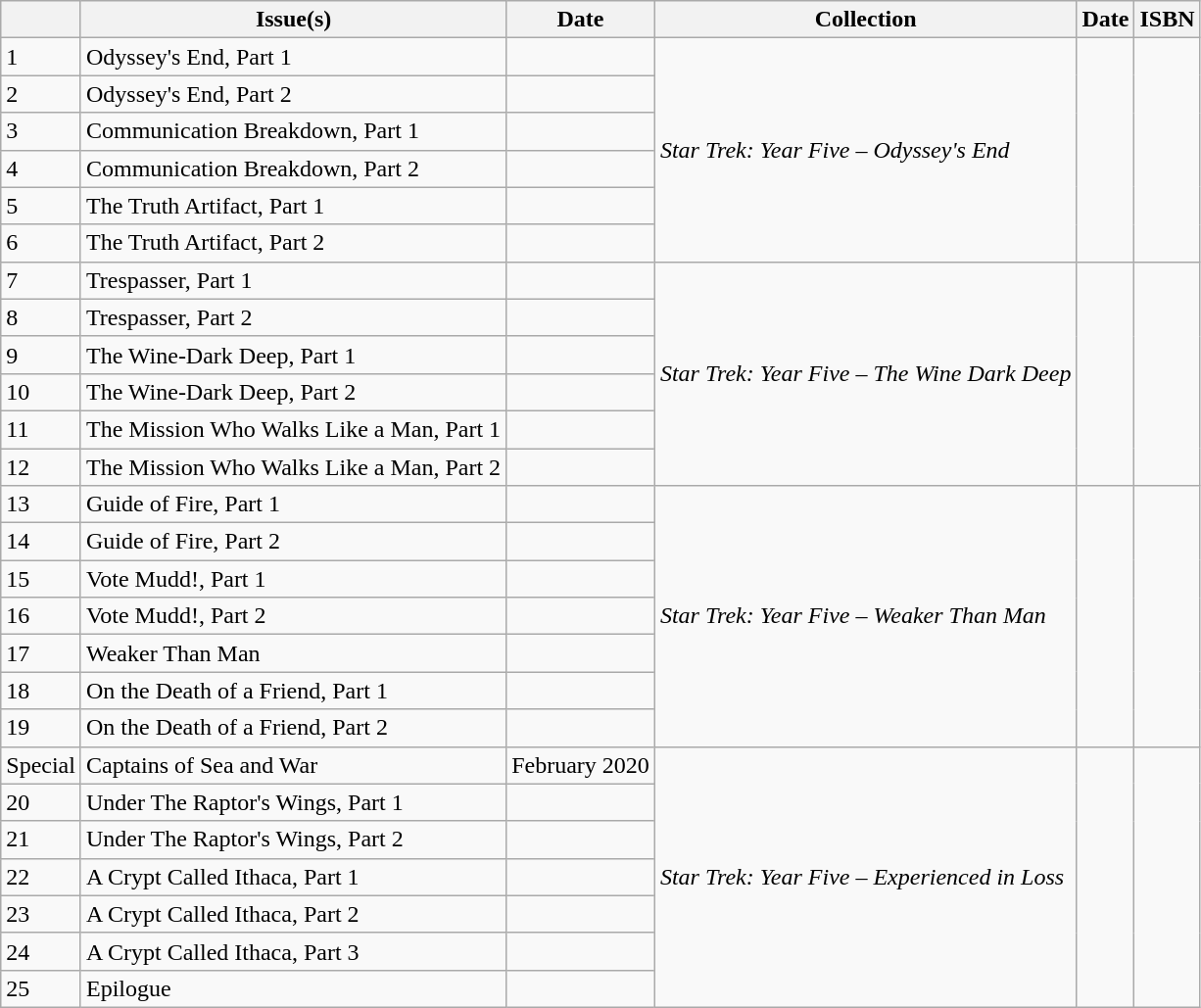<table class="wikitable">
<tr>
<th></th>
<th>Issue(s)</th>
<th>Date</th>
<th>Collection</th>
<th>Date</th>
<th>ISBN</th>
</tr>
<tr>
<td>1</td>
<td>Odyssey's End, Part 1</td>
<td></td>
<td rowspan="6"><em>Star Trek: Year Five – Odyssey's End</em></td>
<td rowspan="6"></td>
<td rowspan="6"></td>
</tr>
<tr>
<td>2</td>
<td>Odyssey's End, Part 2</td>
<td></td>
</tr>
<tr>
<td>3</td>
<td>Communication Breakdown, Part 1</td>
<td></td>
</tr>
<tr>
<td>4</td>
<td>Communication Breakdown, Part 2</td>
<td></td>
</tr>
<tr>
<td>5</td>
<td>The Truth Artifact, Part 1</td>
<td></td>
</tr>
<tr>
<td>6</td>
<td>The Truth Artifact, Part 2</td>
<td></td>
</tr>
<tr>
<td>7</td>
<td>Trespasser, Part 1</td>
<td></td>
<td rowspan="6"><em>Star Trek: Year Five – The Wine Dark Deep</em></td>
<td rowspan="6"></td>
<td rowspan="6"></td>
</tr>
<tr>
<td>8</td>
<td>Trespasser, Part 2</td>
<td></td>
</tr>
<tr>
<td>9</td>
<td>The Wine-Dark Deep, Part 1</td>
<td></td>
</tr>
<tr>
<td>10</td>
<td>The Wine-Dark Deep, Part 2</td>
<td></td>
</tr>
<tr>
<td>11</td>
<td>The Mission Who Walks Like a Man, Part 1</td>
<td></td>
</tr>
<tr>
<td>12</td>
<td>The Mission Who Walks Like a Man, Part 2</td>
<td></td>
</tr>
<tr>
<td>13</td>
<td>Guide of Fire, Part 1</td>
<td></td>
<td rowspan="7"><em>Star Trek: Year Five – Weaker Than Man</em></td>
<td rowspan="7"></td>
<td rowspan="7"></td>
</tr>
<tr>
<td>14</td>
<td>Guide of Fire, Part 2</td>
<td></td>
</tr>
<tr>
<td>15</td>
<td>Vote Mudd!, Part 1</td>
<td></td>
</tr>
<tr>
<td>16</td>
<td>Vote Mudd!, Part 2</td>
<td></td>
</tr>
<tr>
<td>17</td>
<td>Weaker Than Man</td>
<td></td>
</tr>
<tr>
<td>18</td>
<td>On the Death of a Friend, Part 1</td>
<td></td>
</tr>
<tr>
<td>19</td>
<td>On the Death of a Friend, Part 2</td>
<td></td>
</tr>
<tr>
<td>Special</td>
<td>Captains of Sea and War</td>
<td>February 2020</td>
<td rowspan="7"><em>Star Trek: Year Five – Experienced in Loss</em></td>
<td rowspan="7"></td>
<td rowspan="7"></td>
</tr>
<tr>
<td>20</td>
<td>Under The Raptor's Wings, Part 1</td>
<td></td>
</tr>
<tr>
<td>21</td>
<td>Under The Raptor's Wings, Part 2</td>
<td></td>
</tr>
<tr>
<td>22</td>
<td>A Crypt Called Ithaca, Part 1</td>
<td></td>
</tr>
<tr>
<td>23</td>
<td>A Crypt Called Ithaca, Part 2</td>
<td></td>
</tr>
<tr>
<td>24</td>
<td>A Crypt Called Ithaca, Part 3</td>
<td></td>
</tr>
<tr>
<td>25</td>
<td>Epilogue</td>
<td></td>
</tr>
</table>
